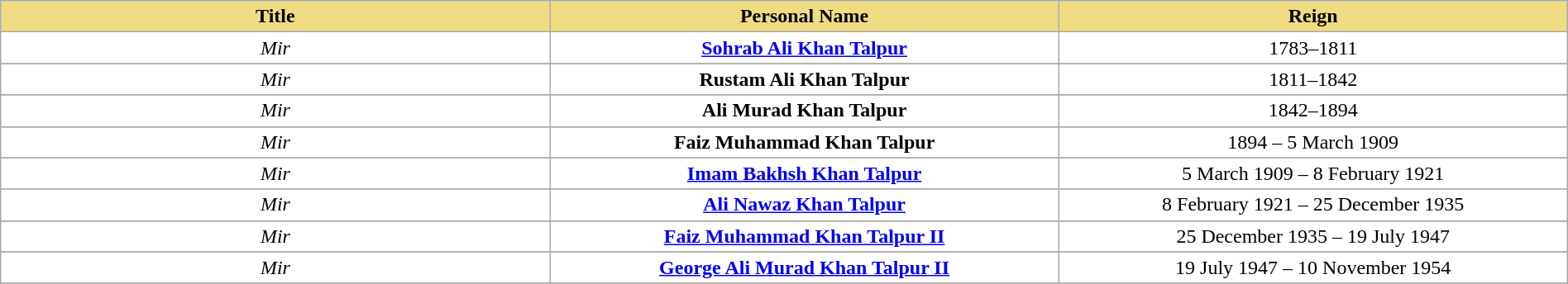<table width=100% Class="wikitable">
<tr>
<th style="background-color:#F0DC82" width=27%>Title</th>
<th style="background-color:#F0DC82" width=25%>Personal Name</th>
<th style="background-color:#F0DC82" width=25%>Reign</th>
</tr>
<tr style="background:white">
<td align="center"><em>Mir</em> <br> <small></small></td>
<td align="center"><strong><a href='#'>Sohrab Ali Khan Talpur</a></strong><br> <small> </small></td>
<td align="center">1783–1811</td>
</tr>
<tr>
</tr>
<tr style="background:white">
<td align="center"><em>Mir</em> <br> <small></small></td>
<td align="center"><strong>Rustam Ali Khan Talpur</strong><br> <small> </small></td>
<td align="center">1811–1842</td>
</tr>
<tr>
</tr>
<tr style="background:white">
<td align="center"><em>Mir</em> <br> <small></small></td>
<td align="center"><strong>Ali Murad Khan Talpur</strong><br> <small> </small></td>
<td align="center">1842–1894</td>
</tr>
<tr>
</tr>
<tr style="background:white">
<td align="center"><em>Mir</em> <br> <small></small></td>
<td align="center"><strong>Faiz Muhammad Khan Talpur</strong><br> <small> </small></td>
<td align="center">1894 – 5 March 1909</td>
</tr>
<tr>
</tr>
<tr style="background:white">
<td align="center"><em>Mir</em> <br> <small></small></td>
<td align="center"><strong><a href='#'>Imam Bakhsh Khan Talpur</a></strong><br> <small> </small></td>
<td align="center">5 March 1909 – 8 February 1921</td>
</tr>
<tr>
</tr>
<tr style="background:white">
<td align="center"><em>Mir</em> <br> <small></small></td>
<td align="center"><strong><a href='#'>Ali Nawaz Khan Talpur</a></strong><br> <small> </small></td>
<td align="center">8 February 1921 – 25 December 1935</td>
</tr>
<tr>
</tr>
<tr style="background:white">
<td align="center"><em>Mir</em> <br> <small></small></td>
<td align="center"><strong><a href='#'>Faiz Muhammad Khan Talpur II</a></strong><br> <small> </small></td>
<td align="center">25 December 1935 – 19 July 1947</td>
</tr>
<tr>
</tr>
<tr style="background:white">
<td align="center"><em>Mir</em> <br> <small></small></td>
<td align="center"><strong><a href='#'>George Ali Murad Khan Talpur II</a></strong><br> <small> </small></td>
<td align="center">19 July 1947 – 10 November 1954</td>
</tr>
<tr>
</tr>
</table>
